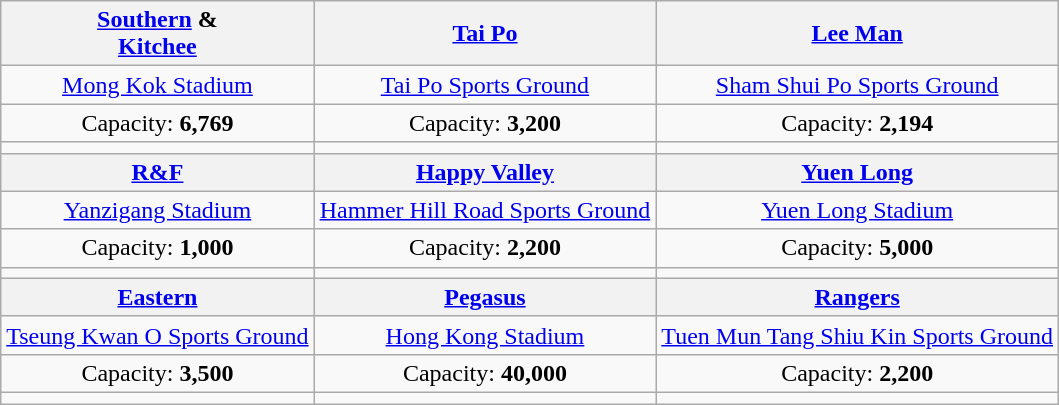<table class="wikitable" style="text-align:center">
<tr>
<th><a href='#'>Southern</a> & <br><a href='#'>Kitchee</a></th>
<th><a href='#'>Tai Po</a></th>
<th><a href='#'>Lee Man</a></th>
</tr>
<tr>
<td><a href='#'>Mong Kok Stadium</a></td>
<td><a href='#'>Tai Po Sports Ground</a></td>
<td><a href='#'>Sham Shui Po Sports Ground</a></td>
</tr>
<tr>
<td>Capacity: <strong>6,769</strong></td>
<td>Capacity: <strong>3,200</strong></td>
<td>Capacity: <strong>2,194</strong></td>
</tr>
<tr>
<td></td>
<td></td>
<td></td>
</tr>
<tr>
<th> <a href='#'>R&F</a></th>
<th><a href='#'>Happy Valley</a></th>
<th><a href='#'>Yuen Long</a></th>
</tr>
<tr>
<td><a href='#'>Yanzigang Stadium</a></td>
<td><a href='#'>Hammer Hill Road Sports Ground</a></td>
<td><a href='#'>Yuen Long Stadium</a></td>
</tr>
<tr>
<td>Capacity: <strong>1,000</strong></td>
<td>Capacity: <strong>2,200</strong></td>
<td>Capacity: <strong>5,000</strong></td>
</tr>
<tr>
<td></td>
<td></td>
<td></td>
</tr>
<tr>
<th><a href='#'>Eastern</a></th>
<th><a href='#'>Pegasus</a></th>
<th><a href='#'>Rangers</a></th>
</tr>
<tr>
<td><a href='#'>Tseung Kwan O Sports Ground</a></td>
<td><a href='#'>Hong Kong Stadium</a></td>
<td><a href='#'>Tuen Mun Tang Shiu Kin Sports Ground</a></td>
</tr>
<tr>
<td>Capacity: <strong>3,500</strong></td>
<td>Capacity: <strong>40,000</strong></td>
<td>Capacity: <strong>2,200</strong></td>
</tr>
<tr>
<td></td>
<td></td>
<td></td>
</tr>
</table>
